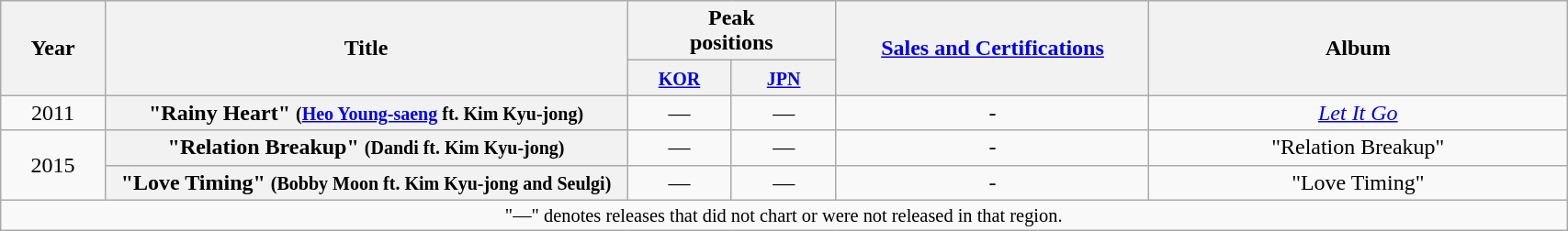<table class="wikitable plainrowheaders" style="width:90%; text-align:center;">
<tr>
<th rowspan=2 width=5%>Year</th>
<th rowspan="2" width=25%>Title</th>
<th colspan="2" width=10%>Peak<br>positions</th>
<th rowspan="2" width=15%><a href='#'>Sales and Certifications</a></th>
<th rowspan=2 width=20%>Album</th>
</tr>
<tr>
<th style="width:2.5em;"><small><strong><a href='#'>KOR</a></strong><br> </small></th>
<th style="width:2.5em;"><small><strong><a href='#'>JPN</a></strong><br></small></th>
</tr>
<tr>
<td>2011</td>
<th scope=row>"Rainy Heart" <small>(<a href='#'>Heo Young-saeng</a> ft. Kim Kyu-jong)</small></th>
<td>—</td>
<td>—</td>
<td>-</td>
<td><em><a href='#'>Let It Go</a></em></td>
</tr>
<tr>
<td rowspan=2>2015</td>
<th scope=row>"Relation Breakup" <small>(Dandi ft. Kim Kyu-jong)</small></th>
<td>—</td>
<td>—</td>
<td>-</td>
<td>"Relation Breakup"</td>
</tr>
<tr>
<th scope=row>"Love Timing" <small>(Bobby Moon ft. Kim Kyu-jong and Seulgi)</small></th>
<td>—</td>
<td>—</td>
<td>-</td>
<td>"Love Timing"</td>
</tr>
<tr>
<td colspan="6" style="font-size: 85%;">"—" denotes releases that did not chart or were not released in that region.</td>
</tr>
</table>
